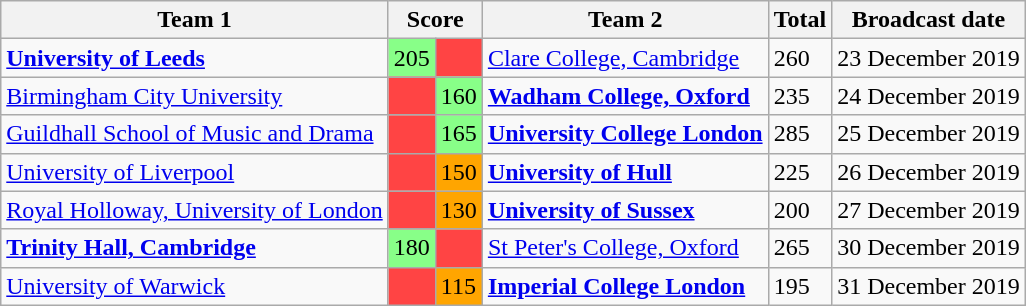<table class="wikitable">
<tr>
<th>Team 1</th>
<th colspan=2>Score</th>
<th>Team 2</th>
<th>Total</th>
<th>Broadcast date</th>
</tr>
<tr>
<td><strong><a href='#'>University of Leeds</a></strong></td>
<td style="background:#88ff88">205</td>
<td style="background:#f44;"></td>
<td><a href='#'>Clare College, Cambridge</a></td>
<td>260</td>
<td>23 December 2019</td>
</tr>
<tr>
<td><a href='#'>Birmingham City University</a></td>
<td style="background:#f44;"></td>
<td style="background:#88ff88">160</td>
<td><strong><a href='#'>Wadham College, Oxford</a></strong></td>
<td>235</td>
<td>24 December 2019</td>
</tr>
<tr>
<td><a href='#'>Guildhall School of Music and Drama</a></td>
<td style="background:#f44;"></td>
<td style="background:#88ff88">165</td>
<td><strong><a href='#'>University College London</a></strong></td>
<td>285</td>
<td>25 December 2019</td>
</tr>
<tr>
<td><a href='#'>University of Liverpool</a></td>
<td style="background:#f44;"></td>
<td style="background:orange;">150</td>
<td><strong><a href='#'>University of Hull</a></strong></td>
<td>225</td>
<td>26 December 2019</td>
</tr>
<tr>
<td><a href='#'>Royal Holloway, University of London</a></td>
<td style="background:#f44;"></td>
<td style="background:orange;">130</td>
<td><strong><a href='#'>University of Sussex</a></strong></td>
<td>200</td>
<td>27 December 2019</td>
</tr>
<tr>
<td><strong><a href='#'>Trinity Hall, Cambridge</a></strong></td>
<td style="background:#88ff88">180</td>
<td style="background:#f44;"></td>
<td><a href='#'>St Peter's College, Oxford</a></td>
<td>265</td>
<td>30 December 2019</td>
</tr>
<tr>
<td><a href='#'>University of Warwick</a></td>
<td style="background:#f44;"></td>
<td style="background:orange;">115</td>
<td><strong><a href='#'>Imperial College London</a></strong></td>
<td>195</td>
<td>31 December 2019</td>
</tr>
</table>
